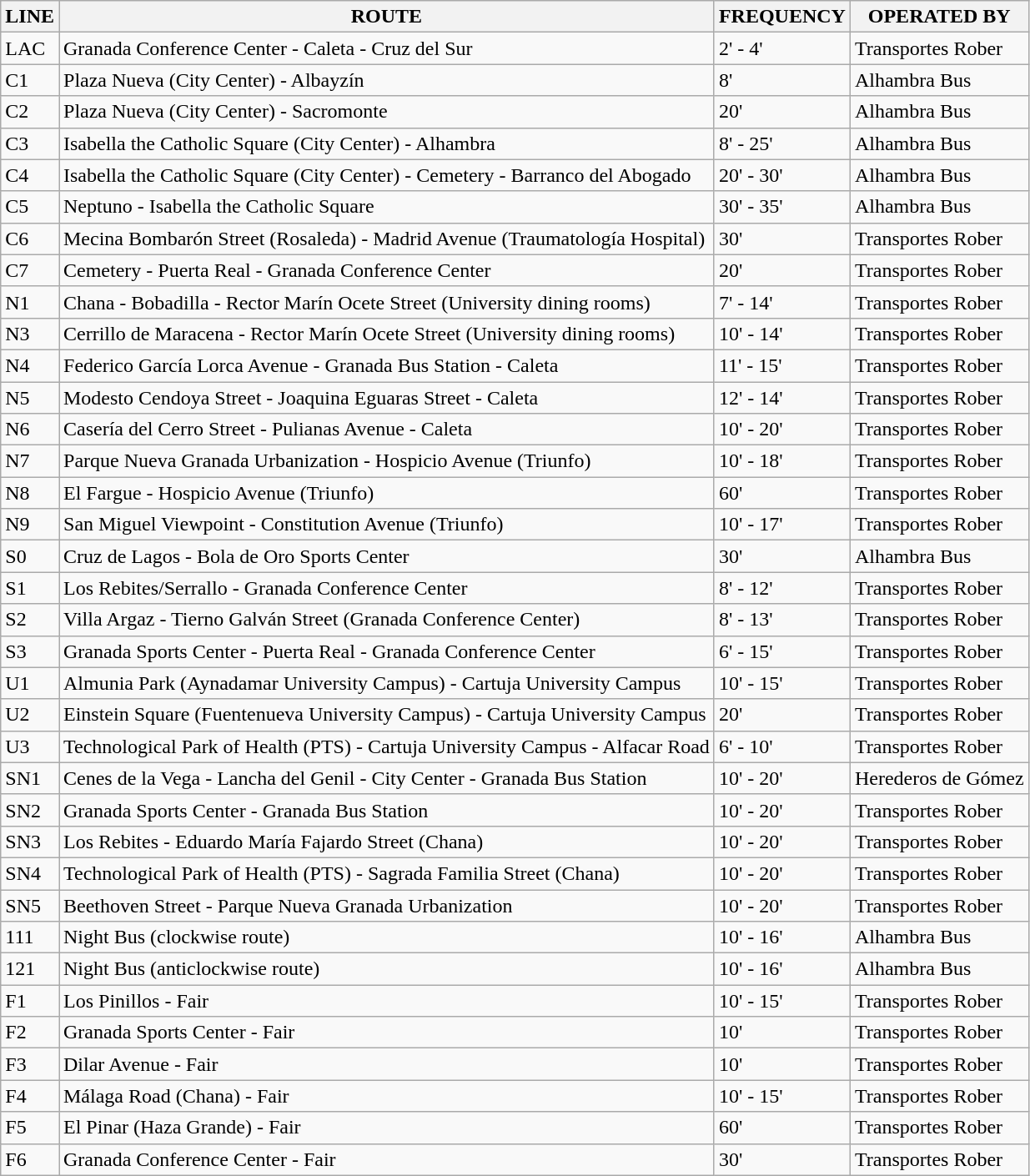<table class="wikitable sortable">
<tr>
<th>LINE</th>
<th>ROUTE</th>
<th>FREQUENCY</th>
<th>OPERATED BY</th>
</tr>
<tr>
<td>LAC</td>
<td>Granada Conference Center - Caleta - Cruz del Sur</td>
<td>2' - 4'</td>
<td>Transportes Rober</td>
</tr>
<tr>
<td>C1</td>
<td>Plaza Nueva (City Center) - Albayzín</td>
<td>8'</td>
<td>Alhambra Bus</td>
</tr>
<tr>
<td>C2</td>
<td>Plaza Nueva (City Center) - Sacromonte</td>
<td>20'</td>
<td>Alhambra Bus</td>
</tr>
<tr>
<td>C3</td>
<td>Isabella the Catholic Square (City Center) - Alhambra</td>
<td>8' - 25'</td>
<td>Alhambra Bus</td>
</tr>
<tr>
<td>C4</td>
<td>Isabella the Catholic Square (City Center) - Cemetery - Barranco del Abogado</td>
<td>20' - 30'</td>
<td>Alhambra Bus</td>
</tr>
<tr>
<td>C5</td>
<td>Neptuno - Isabella the Catholic Square</td>
<td>30' - 35'</td>
<td>Alhambra Bus</td>
</tr>
<tr>
<td>C6</td>
<td>Mecina Bombarón Street (Rosaleda) - Madrid Avenue (Traumatología Hospital)</td>
<td>30'</td>
<td>Transportes Rober</td>
</tr>
<tr>
<td>C7</td>
<td>Cemetery - Puerta Real - Granada Conference Center</td>
<td>20'</td>
<td>Transportes Rober</td>
</tr>
<tr>
<td>N1</td>
<td>Chana - Bobadilla - Rector Marín Ocete Street (University dining rooms)</td>
<td>7' - 14'</td>
<td>Transportes Rober</td>
</tr>
<tr>
<td>N3</td>
<td>Cerrillo de Maracena - Rector Marín Ocete Street (University dining rooms)</td>
<td>10' - 14'</td>
<td>Transportes Rober</td>
</tr>
<tr>
<td>N4</td>
<td>Federico García Lorca Avenue - Granada Bus Station - Caleta</td>
<td>11' - 15'</td>
<td>Transportes Rober</td>
</tr>
<tr>
<td>N5</td>
<td>Modesto Cendoya Street - Joaquina Eguaras Street - Caleta</td>
<td>12' - 14'</td>
<td>Transportes Rober</td>
</tr>
<tr>
<td>N6</td>
<td>Casería del Cerro Street - Pulianas Avenue - Caleta</td>
<td>10' - 20'</td>
<td>Transportes Rober</td>
</tr>
<tr>
<td>N7</td>
<td>Parque Nueva Granada Urbanization - Hospicio Avenue (Triunfo)</td>
<td>10' - 18'</td>
<td>Transportes Rober</td>
</tr>
<tr>
<td>N8</td>
<td>El Fargue - Hospicio Avenue (Triunfo)</td>
<td>60'</td>
<td>Transportes Rober</td>
</tr>
<tr>
<td>N9</td>
<td>San Miguel Viewpoint - Constitution Avenue (Triunfo)</td>
<td>10' - 17'</td>
<td>Transportes Rober</td>
</tr>
<tr>
<td>S0</td>
<td>Cruz de Lagos - Bola de Oro Sports Center</td>
<td>30'</td>
<td>Alhambra Bus</td>
</tr>
<tr>
<td>S1</td>
<td>Los Rebites/Serrallo - Granada Conference Center</td>
<td>8' - 12'</td>
<td>Transportes Rober</td>
</tr>
<tr>
<td>S2</td>
<td>Villa Argaz - Tierno Galván Street (Granada Conference Center)</td>
<td>8' - 13'</td>
<td>Transportes Rober</td>
</tr>
<tr>
<td>S3</td>
<td>Granada Sports Center - Puerta Real - Granada Conference Center</td>
<td>6' - 15'</td>
<td>Transportes Rober</td>
</tr>
<tr>
<td>U1</td>
<td>Almunia Park (Aynadamar University Campus) - Cartuja University Campus</td>
<td>10' - 15'</td>
<td>Transportes Rober</td>
</tr>
<tr>
<td>U2</td>
<td>Einstein Square (Fuentenueva University Campus) - Cartuja University Campus</td>
<td>20'</td>
<td>Transportes Rober</td>
</tr>
<tr>
<td>U3</td>
<td>Technological Park of Health (PTS) - Cartuja University Campus - Alfacar Road</td>
<td>6' - 10'</td>
<td>Transportes Rober</td>
</tr>
<tr>
<td>SN1</td>
<td>Cenes de la Vega - Lancha del Genil - City Center - Granada Bus Station</td>
<td>10' - 20'</td>
<td>Herederos de Gómez</td>
</tr>
<tr>
<td>SN2</td>
<td>Granada Sports Center - Granada Bus Station</td>
<td>10' - 20'</td>
<td>Transportes Rober</td>
</tr>
<tr>
<td>SN3</td>
<td>Los Rebites - Eduardo María Fajardo Street (Chana)</td>
<td>10' - 20'</td>
<td>Transportes Rober</td>
</tr>
<tr>
<td>SN4</td>
<td>Technological Park of Health (PTS) - Sagrada Familia Street (Chana)</td>
<td>10' - 20'</td>
<td>Transportes Rober</td>
</tr>
<tr>
<td>SN5</td>
<td>Beethoven Street - Parque Nueva Granada Urbanization</td>
<td>10' - 20'</td>
<td>Transportes Rober</td>
</tr>
<tr>
<td>111</td>
<td>Night Bus (clockwise route)</td>
<td>10' - 16'</td>
<td>Alhambra Bus</td>
</tr>
<tr>
<td>121</td>
<td>Night Bus (anticlockwise route)</td>
<td>10' - 16'</td>
<td>Alhambra Bus</td>
</tr>
<tr>
<td>F1</td>
<td>Los Pinillos - Fair</td>
<td>10' - 15'</td>
<td>Transportes Rober</td>
</tr>
<tr>
<td>F2</td>
<td>Granada Sports Center - Fair</td>
<td>10'</td>
<td>Transportes Rober</td>
</tr>
<tr>
<td>F3</td>
<td>Dilar Avenue - Fair</td>
<td>10'</td>
<td>Transportes Rober</td>
</tr>
<tr>
<td>F4</td>
<td>Málaga Road (Chana) - Fair</td>
<td>10' - 15'</td>
<td>Transportes Rober</td>
</tr>
<tr>
<td>F5</td>
<td>El Pinar (Haza Grande) - Fair</td>
<td>60'</td>
<td>Transportes Rober</td>
</tr>
<tr>
<td>F6</td>
<td>Granada Conference Center - Fair</td>
<td>30'</td>
<td>Transportes Rober</td>
</tr>
</table>
